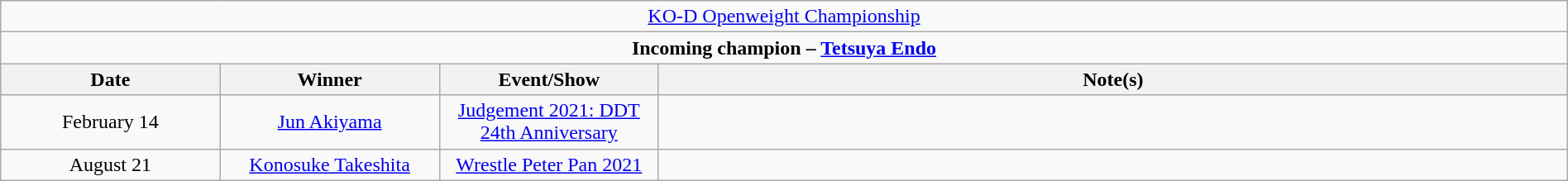<table class="wikitable" style="text-align:center; width:100%;">
<tr>
<td colspan="4" style="text-align: center;"><a href='#'>KO-D Openweight Championship</a></td>
</tr>
<tr>
<td colspan="4" style="text-align: center;"><strong>Incoming champion – <a href='#'>Tetsuya Endo</a></strong></td>
</tr>
<tr>
<th width=14%>Date</th>
<th width=14%>Winner</th>
<th width=14%>Event/Show</th>
<th width=58%>Note(s)</th>
</tr>
<tr>
<td>February 14</td>
<td><a href='#'>Jun Akiyama</a></td>
<td><a href='#'>Judgement 2021: DDT 24th Anniversary</a></td>
<td></td>
</tr>
<tr>
<td>August 21</td>
<td><a href='#'>Konosuke Takeshita</a></td>
<td><a href='#'>Wrestle Peter Pan 2021</a></td>
<td></td>
</tr>
</table>
